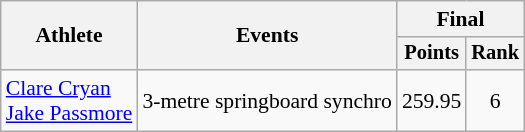<table class="wikitable" style="text-align:center; font-size:90%">
<tr>
<th rowspan="2">Athlete</th>
<th rowspan="2">Events</th>
<th colspan="2">Final</th>
</tr>
<tr style="font-size:95%">
<th>Points</th>
<th>Rank</th>
</tr>
<tr>
<td align="left"><a href='#'>Clare Cryan</a><br><a href='#'>Jake Passmore</a></td>
<td align="left">3-metre springboard synchro</td>
<td>259.95</td>
<td>6</td>
</tr>
</table>
